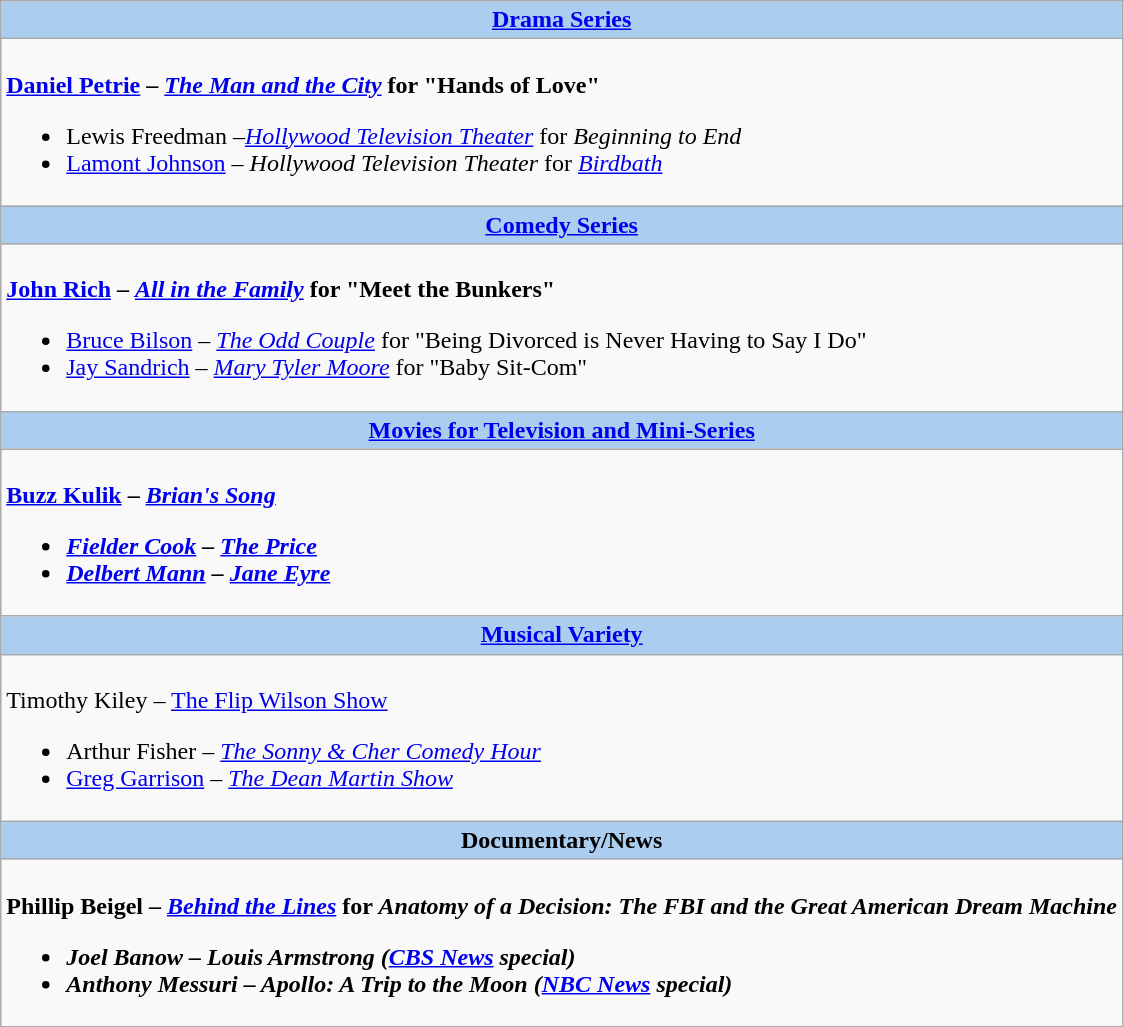<table class=wikitable style="width="100%">
<tr>
<th colspan="2" style="background:#abcdef;"><a href='#'>Drama Series</a></th>
</tr>
<tr>
<td colspan="2" style="vertical-align:top;"><br><strong><a href='#'>Daniel Petrie</a> – <em><a href='#'>The Man and the City</a></em> for "Hands of Love"</strong><ul><li>Lewis Freedman –<em><a href='#'>Hollywood Television Theater</a></em> for <em>Beginning to End</em></li><li><a href='#'>Lamont Johnson</a> – <em>Hollywood Television Theater</em> for <em><a href='#'>Birdbath</a></em></li></ul></td>
</tr>
<tr>
<th colspan="2" style="background:#abcdef;"><a href='#'>Comedy Series</a></th>
</tr>
<tr>
<td colspan="2" style="vertical-align:top;"><br><strong><a href='#'>John Rich</a> – <em><a href='#'>All in the Family</a></em> for "Meet the Bunkers"</strong><ul><li><a href='#'>Bruce Bilson</a> – <em><a href='#'>The Odd Couple</a></em> for "Being Divorced is Never Having to Say I Do"</li><li><a href='#'>Jay Sandrich</a> – <em><a href='#'>Mary Tyler Moore</a></em> for "Baby Sit-Com"</li></ul></td>
</tr>
<tr>
<th colspan="2" style="background:#abcdef;"><a href='#'>Movies for Television and Mini-Series</a></th>
</tr>
<tr>
<td colspan="2" style="vertical-align:top;"><br><strong><a href='#'>Buzz Kulik</a> – <em><a href='#'>Brian's Song</a><strong><em><ul><li><a href='#'>Fielder Cook</a> – </em><a href='#'>The Price</a><em></li><li><a href='#'>Delbert Mann</a> – </em><a href='#'>Jane Eyre</a><em></li></ul></td>
</tr>
<tr>
<th colspan="2" style="background:#abcdef;"><a href='#'>Musical Variety</a></th>
</tr>
<tr>
<td colspan="2" style="vertical-align:top;"><br></strong>Timothy Kiley – </em><a href='#'>The Flip Wilson Show</a></em></strong><ul><li>Arthur Fisher – <em><a href='#'>The Sonny & Cher Comedy Hour</a></em></li><li><a href='#'>Greg Garrison</a> – <em><a href='#'>The Dean Martin Show</a></em></li></ul></td>
</tr>
<tr>
<th colspan="2" style="background:#abcdef;">Documentary/News</th>
</tr>
<tr>
<td colspan="2" style="vertical-align:top;"><br><strong>Phillip Beigel – <em><a href='#'>Behind the Lines</a></em>  for <em>Anatomy of a Decision: The FBI and the Great American Dream Machine<strong><em><ul><li>Joel Banow – </em>Louis Armstrong<em> (<a href='#'>CBS News</a> special)</li><li>Anthony Messuri – </em>Apollo: A Trip to the Moon<em> (<a href='#'>NBC News</a> special)</li></ul></td>
</tr>
</table>
